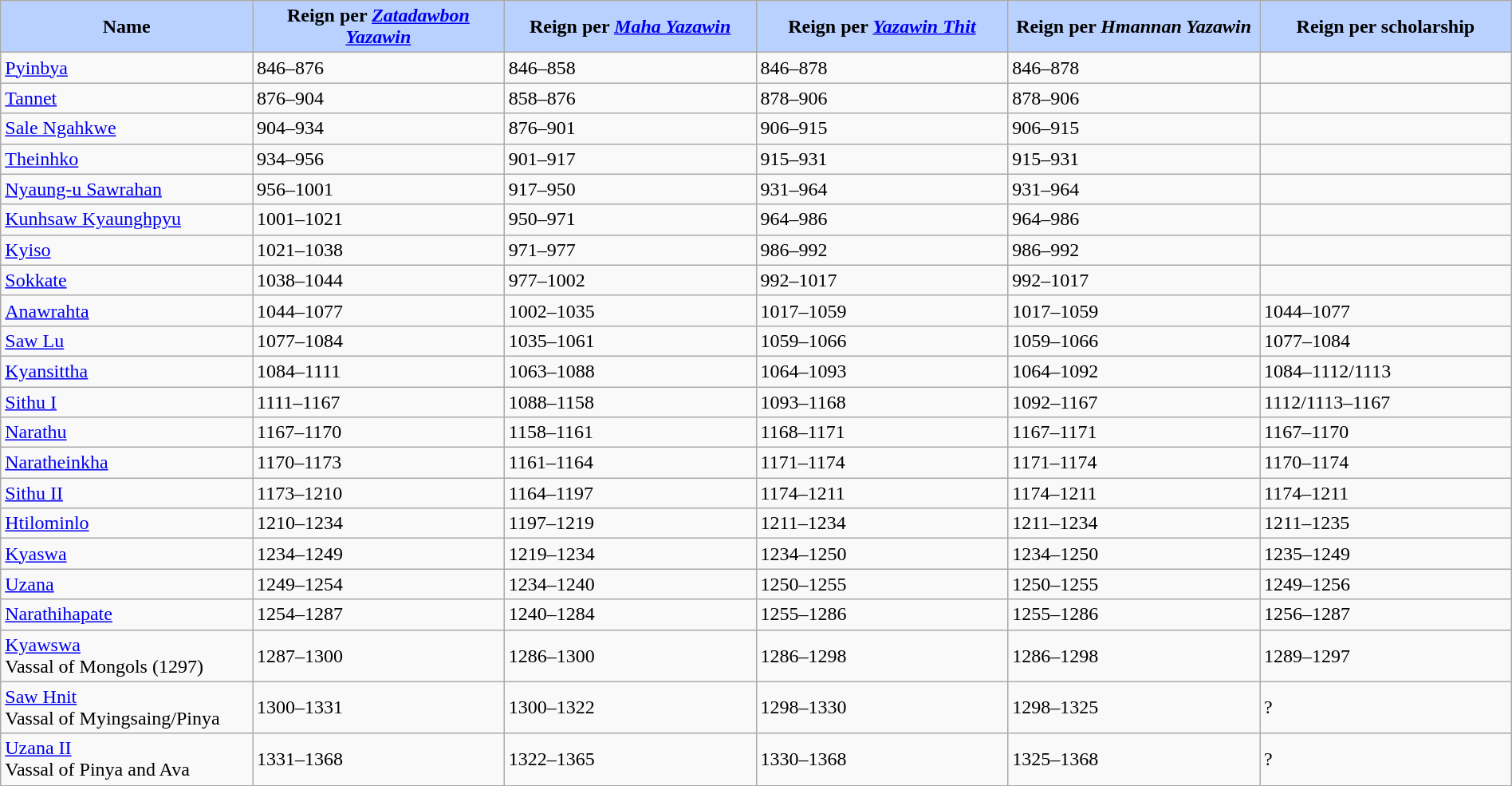<table width=100% class="wikitable">
<tr>
<th style="background-color:#B9D1FF" width=10%>Name</th>
<th style="background-color:#B9D1FF" width=10%>Reign per <em><a href='#'>Zatadawbon Yazawin</a></em></th>
<th style="background-color:#B9D1FF" width=10%>Reign per <em><a href='#'>Maha Yazawin</a></em></th>
<th style="background-color:#B9D1FF" width=10%>Reign per <em><a href='#'>Yazawin Thit</a></em></th>
<th style="background-color:#B9D1FF" width=10%>Reign per <em>Hmannan Yazawin</em></th>
<th style="background-color:#B9D1FF" width=10%>Reign per scholarship</th>
</tr>
<tr>
<td><a href='#'>Pyinbya</a></td>
<td>846–876</td>
<td>846–858</td>
<td>846–878</td>
<td>846–878</td>
<td></td>
</tr>
<tr>
<td><a href='#'>Tannet</a></td>
<td>876–904</td>
<td>858–876</td>
<td>878–906</td>
<td>878–906</td>
<td></td>
</tr>
<tr>
<td><a href='#'>Sale Ngahkwe</a></td>
<td>904–934</td>
<td>876–901</td>
<td>906–915</td>
<td>906–915</td>
<td></td>
</tr>
<tr>
<td><a href='#'>Theinhko</a></td>
<td>934–956</td>
<td>901–917</td>
<td>915–931</td>
<td>915–931</td>
<td></td>
</tr>
<tr>
<td><a href='#'>Nyaung-u Sawrahan</a></td>
<td>956–1001</td>
<td>917–950</td>
<td>931–964</td>
<td>931–964</td>
<td></td>
</tr>
<tr>
<td><a href='#'>Kunhsaw Kyaunghpyu</a></td>
<td>1001–1021</td>
<td>950–971</td>
<td>964–986</td>
<td>964–986</td>
<td></td>
</tr>
<tr>
<td><a href='#'>Kyiso</a></td>
<td>1021–1038</td>
<td>971–977</td>
<td>986–992</td>
<td>986–992</td>
<td></td>
</tr>
<tr>
<td><a href='#'>Sokkate</a></td>
<td>1038–1044</td>
<td>977–1002</td>
<td>992–1017</td>
<td>992–1017</td>
<td></td>
</tr>
<tr>
<td><a href='#'>Anawrahta</a></td>
<td>1044–1077</td>
<td>1002–1035</td>
<td>1017–1059</td>
<td>1017–1059</td>
<td>1044–1077</td>
</tr>
<tr>
<td><a href='#'>Saw Lu</a></td>
<td>1077–1084</td>
<td>1035–1061</td>
<td>1059–1066</td>
<td>1059–1066</td>
<td>1077–1084</td>
</tr>
<tr>
<td><a href='#'>Kyansittha</a></td>
<td>1084–1111</td>
<td>1063–1088</td>
<td>1064–1093</td>
<td>1064–1092</td>
<td>1084–1112/1113</td>
</tr>
<tr>
<td><a href='#'>Sithu I</a></td>
<td>1111–1167</td>
<td>1088–1158</td>
<td>1093–1168</td>
<td>1092–1167</td>
<td>1112/1113–1167</td>
</tr>
<tr>
<td><a href='#'>Narathu</a></td>
<td>1167–1170</td>
<td>1158–1161</td>
<td>1168–1171</td>
<td>1167–1171</td>
<td>1167–1170</td>
</tr>
<tr>
<td><a href='#'>Naratheinkha</a></td>
<td>1170–1173</td>
<td>1161–1164</td>
<td>1171–1174</td>
<td>1171–1174</td>
<td>1170–1174</td>
</tr>
<tr>
<td><a href='#'>Sithu II</a></td>
<td>1173–1210</td>
<td>1164–1197</td>
<td>1174–1211</td>
<td>1174–1211</td>
<td>1174–1211</td>
</tr>
<tr>
<td><a href='#'>Htilominlo</a></td>
<td>1210–1234</td>
<td>1197–1219</td>
<td>1211–1234</td>
<td>1211–1234</td>
<td>1211–1235</td>
</tr>
<tr>
<td><a href='#'>Kyaswa</a></td>
<td>1234–1249</td>
<td>1219–1234</td>
<td>1234–1250</td>
<td>1234–1250</td>
<td>1235–1249</td>
</tr>
<tr>
<td><a href='#'>Uzana</a></td>
<td>1249–1254</td>
<td>1234–1240</td>
<td>1250–1255</td>
<td>1250–1255</td>
<td>1249–1256</td>
</tr>
<tr>
<td><a href='#'>Narathihapate</a></td>
<td>1254–1287</td>
<td>1240–1284</td>
<td>1255–1286</td>
<td>1255–1286</td>
<td>1256–1287</td>
</tr>
<tr>
<td><a href='#'>Kyawswa</a> <br>Vassal of Mongols (1297)</td>
<td>1287–1300</td>
<td>1286–1300</td>
<td>1286–1298</td>
<td>1286–1298</td>
<td>1289–1297</td>
</tr>
<tr>
<td><a href='#'>Saw Hnit</a> <br>Vassal of Myingsaing/Pinya</td>
<td>1300–1331</td>
<td>1300–1322</td>
<td>1298–1330</td>
<td>1298–1325</td>
<td>?</td>
</tr>
<tr>
<td><a href='#'>Uzana II</a> <br>Vassal of Pinya and Ava</td>
<td>1331–1368</td>
<td>1322–1365</td>
<td>1330–1368</td>
<td>1325–1368</td>
<td>?</td>
</tr>
</table>
